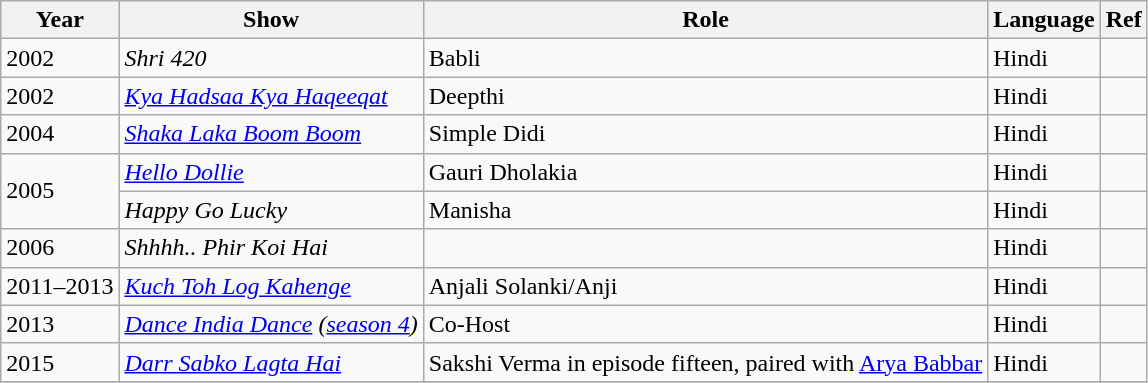<table class="wikitable">
<tr>
<th>Year</th>
<th>Show</th>
<th>Role</th>
<th>Language</th>
<th>Ref</th>
</tr>
<tr>
<td>2002</td>
<td><em>Shri 420</em></td>
<td>Babli</td>
<td>Hindi</td>
<td></td>
</tr>
<tr>
<td>2002</td>
<td><em><a href='#'>Kya Hadsaa Kya Haqeeqat</a></em></td>
<td>Deepthi</td>
<td>Hindi</td>
<td></td>
</tr>
<tr>
<td>2004</td>
<td><em><a href='#'>Shaka Laka Boom Boom</a></em></td>
<td>Simple Didi</td>
<td>Hindi</td>
<td></td>
</tr>
<tr>
<td rowspan=2>2005</td>
<td><em><a href='#'>Hello Dollie</a></em></td>
<td>Gauri Dholakia</td>
<td>Hindi</td>
<td></td>
</tr>
<tr>
<td><em>Happy Go Lucky</em></td>
<td>Manisha</td>
<td>Hindi</td>
<td></td>
</tr>
<tr>
<td>2006</td>
<td><em>Shhhh.. Phir Koi Hai</em></td>
<td></td>
<td>Hindi</td>
<td></td>
</tr>
<tr>
<td>2011–2013</td>
<td><em><a href='#'>Kuch Toh Log Kahenge</a></em></td>
<td>Anjali Solanki/Anji</td>
<td>Hindi</td>
<td></td>
</tr>
<tr>
<td>2013</td>
<td><em><a href='#'>Dance India Dance</a> (<a href='#'>season 4</a>)</em></td>
<td>Co-Host</td>
<td>Hindi</td>
<td></td>
</tr>
<tr>
<td>2015</td>
<td><em><a href='#'>Darr Sabko Lagta Hai</a></em></td>
<td>Sakshi Verma in episode fifteen, paired with <a href='#'>Arya Babbar</a></td>
<td>Hindi</td>
<td></td>
</tr>
<tr>
</tr>
</table>
